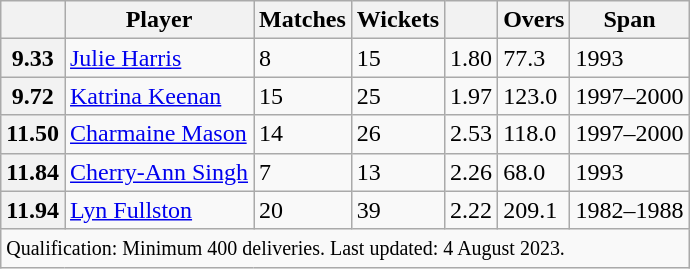<table class="wikitable sortable">
<tr>
<th><a href='#'></a></th>
<th>Player</th>
<th>Matches</th>
<th>Wickets</th>
<th></th>
<th>Overs</th>
<th>Span</th>
</tr>
<tr>
<th>9.33</th>
<td> <a href='#'>Julie Harris</a></td>
<td>8</td>
<td>15</td>
<td>1.80</td>
<td>77.3</td>
<td>1993</td>
</tr>
<tr>
<th>9.72</th>
<td> <a href='#'>Katrina Keenan</a></td>
<td>15</td>
<td>25</td>
<td>1.97</td>
<td>123.0</td>
<td>1997–2000</td>
</tr>
<tr>
<th>11.50</th>
<td> <a href='#'>Charmaine Mason</a></td>
<td>14</td>
<td>26</td>
<td>2.53</td>
<td>118.0</td>
<td>1997–2000</td>
</tr>
<tr>
<th>11.84</th>
<td> <a href='#'>Cherry-Ann Singh</a></td>
<td>7</td>
<td>13</td>
<td>2.26</td>
<td>68.0</td>
<td>1993</td>
</tr>
<tr>
<th>11.94</th>
<td> <a href='#'>Lyn Fullston</a></td>
<td>20</td>
<td>39</td>
<td>2.22</td>
<td>209.1</td>
<td>1982–1988</td>
</tr>
<tr>
<td colspan="7"><small>Qualification: Minimum 400 deliveries. Last updated: 4 August 2023.</small></td>
</tr>
</table>
